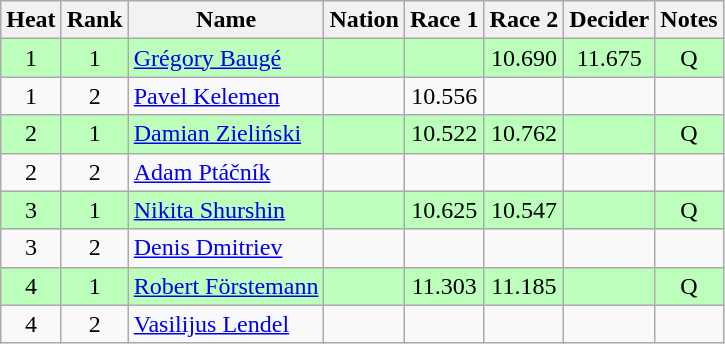<table class="wikitable sortable" style="text-align:center">
<tr>
<th>Heat</th>
<th>Rank</th>
<th>Name</th>
<th>Nation</th>
<th>Race 1</th>
<th>Race 2</th>
<th>Decider</th>
<th>Notes</th>
</tr>
<tr bgcolor=bbffbb>
<td>1</td>
<td>1</td>
<td align=left><a href='#'>Grégory Baugé</a></td>
<td align=left></td>
<td></td>
<td>10.690</td>
<td>11.675</td>
<td>Q</td>
</tr>
<tr>
<td>1</td>
<td>2</td>
<td align=left><a href='#'>Pavel Kelemen</a></td>
<td align=left></td>
<td>10.556</td>
<td></td>
<td></td>
<td></td>
</tr>
<tr bgcolor=bbffbb>
<td>2</td>
<td>1</td>
<td align=left><a href='#'>Damian Zieliński</a></td>
<td align=left></td>
<td>10.522</td>
<td>10.762</td>
<td></td>
<td>Q</td>
</tr>
<tr>
<td>2</td>
<td>2</td>
<td align=left><a href='#'>Adam Ptáčník</a></td>
<td align=left></td>
<td></td>
<td></td>
<td></td>
<td></td>
</tr>
<tr bgcolor=bbffbb>
<td>3</td>
<td>1</td>
<td align=left><a href='#'>Nikita Shurshin</a></td>
<td align=left></td>
<td>10.625</td>
<td>10.547</td>
<td></td>
<td>Q</td>
</tr>
<tr>
<td>3</td>
<td>2</td>
<td align=left><a href='#'>Denis Dmitriev</a></td>
<td align=left></td>
<td></td>
<td></td>
<td></td>
<td></td>
</tr>
<tr bgcolor=bbffbb>
<td>4</td>
<td>1</td>
<td align=left><a href='#'>Robert Förstemann</a></td>
<td align=left></td>
<td>11.303</td>
<td>11.185</td>
<td></td>
<td>Q</td>
</tr>
<tr>
<td>4</td>
<td>2</td>
<td align=left><a href='#'>Vasilijus Lendel</a></td>
<td align=left></td>
<td></td>
<td></td>
<td></td>
<td></td>
</tr>
</table>
